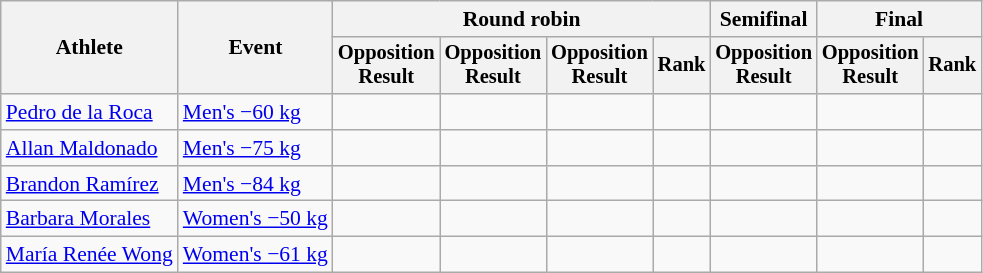<table class=wikitable style=font-size:90%;text-align:center>
<tr>
<th rowspan=2>Athlete</th>
<th rowspan=2>Event</th>
<th colspan=4>Round robin</th>
<th>Semifinal</th>
<th colspan=2>Final</th>
</tr>
<tr style=font-size:95%>
<th>Opposition<br>Result</th>
<th>Opposition<br>Result</th>
<th>Opposition<br>Result</th>
<th>Rank</th>
<th>Opposition<br>Result</th>
<th>Opposition<br>Result</th>
<th>Rank</th>
</tr>
<tr>
<td align=left><a href='#'>Pedro de la Roca</a></td>
<td align=left><a href='#'>Men's −60 kg</a></td>
<td></td>
<td></td>
<td></td>
<td></td>
<td></td>
<td></td>
<td></td>
</tr>
<tr>
<td align=left><a href='#'>Allan Maldonado</a></td>
<td align=left><a href='#'>Men's −75 kg</a></td>
<td></td>
<td></td>
<td></td>
<td></td>
<td></td>
<td></td>
<td></td>
</tr>
<tr>
<td align=left><a href='#'>Brandon Ramírez</a></td>
<td align=left><a href='#'>Men's −84 kg</a></td>
<td></td>
<td></td>
<td></td>
<td></td>
<td></td>
<td></td>
<td></td>
</tr>
<tr>
<td align=left><a href='#'>Barbara Morales</a></td>
<td align=left><a href='#'>Women's −50 kg</a></td>
<td></td>
<td></td>
<td></td>
<td></td>
<td></td>
<td></td>
<td></td>
</tr>
<tr>
<td align=left><a href='#'>María Renée Wong</a></td>
<td align=left><a href='#'>Women's −61 kg</a></td>
<td></td>
<td></td>
<td></td>
<td></td>
<td></td>
<td></td>
<td></td>
</tr>
</table>
